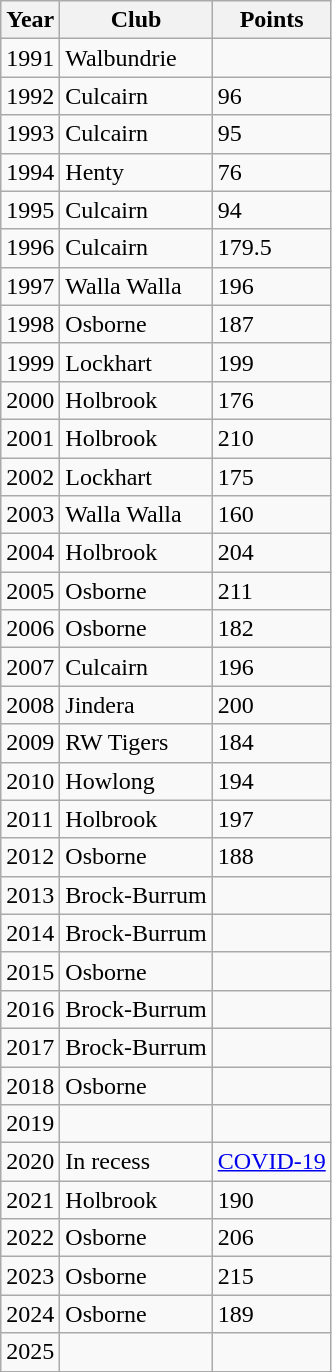<table class="wikitable collapsible collapsed">
<tr>
<th>Year</th>
<th>Club</th>
<th>Points</th>
</tr>
<tr>
<td>1991</td>
<td>Walbundrie</td>
<td></td>
</tr>
<tr>
<td>1992</td>
<td>Culcairn</td>
<td>96</td>
</tr>
<tr>
<td>1993</td>
<td>Culcairn</td>
<td>95</td>
</tr>
<tr>
<td>1994</td>
<td>Henty</td>
<td>76</td>
</tr>
<tr>
<td>1995</td>
<td>Culcairn</td>
<td>94</td>
</tr>
<tr>
<td>1996</td>
<td>Culcairn</td>
<td>179.5</td>
</tr>
<tr>
<td>1997</td>
<td>Walla Walla</td>
<td>196</td>
</tr>
<tr>
<td>1998</td>
<td>Osborne</td>
<td>187</td>
</tr>
<tr>
<td>1999</td>
<td>Lockhart</td>
<td>199</td>
</tr>
<tr>
<td>2000</td>
<td>Holbrook</td>
<td>176</td>
</tr>
<tr>
<td>2001</td>
<td>Holbrook</td>
<td>210</td>
</tr>
<tr>
<td>2002</td>
<td>Lockhart</td>
<td>175</td>
</tr>
<tr>
<td>2003</td>
<td>Walla Walla</td>
<td>160</td>
</tr>
<tr>
<td>2004</td>
<td>Holbrook</td>
<td>204</td>
</tr>
<tr>
<td>2005</td>
<td>Osborne</td>
<td>211</td>
</tr>
<tr>
<td>2006</td>
<td>Osborne</td>
<td>182</td>
</tr>
<tr>
<td>2007</td>
<td>Culcairn</td>
<td>196</td>
</tr>
<tr>
<td>2008</td>
<td>Jindera</td>
<td>200</td>
</tr>
<tr>
<td>2009</td>
<td>RW Tigers</td>
<td>184</td>
</tr>
<tr>
<td>2010</td>
<td>Howlong</td>
<td>194</td>
</tr>
<tr>
<td>2011</td>
<td>Holbrook</td>
<td>197</td>
</tr>
<tr>
<td>2012</td>
<td>Osborne</td>
<td>188</td>
</tr>
<tr>
<td>2013</td>
<td>Brock-Burrum</td>
<td></td>
</tr>
<tr>
<td>2014</td>
<td>Brock-Burrum</td>
<td></td>
</tr>
<tr>
<td>2015</td>
<td>Osborne</td>
<td></td>
</tr>
<tr>
<td>2016</td>
<td>Brock-Burrum</td>
<td></td>
</tr>
<tr>
<td>2017</td>
<td>Brock-Burrum</td>
<td></td>
</tr>
<tr>
<td>2018</td>
<td>Osborne</td>
<td></td>
</tr>
<tr>
<td>2019</td>
<td></td>
<td></td>
</tr>
<tr>
<td>2020</td>
<td>In recess</td>
<td><a href='#'>COVID-19</a></td>
</tr>
<tr>
<td>2021</td>
<td>Holbrook</td>
<td>190</td>
</tr>
<tr>
<td>2022</td>
<td>Osborne</td>
<td>206</td>
</tr>
<tr>
<td>2023</td>
<td>Osborne</td>
<td>215</td>
</tr>
<tr>
<td>2024</td>
<td>Osborne</td>
<td>189</td>
</tr>
<tr>
<td>2025</td>
<td></td>
<td></td>
</tr>
<tr>
</tr>
</table>
